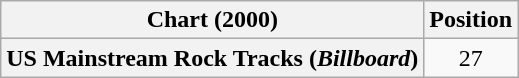<table class="wikitable plainrowheaders sortable" style="text-align:center;">
<tr>
<th>Chart (2000)</th>
<th>Position</th>
</tr>
<tr>
<th scope="row">US Mainstream Rock Tracks (<em>Billboard</em>)</th>
<td>27</td>
</tr>
</table>
